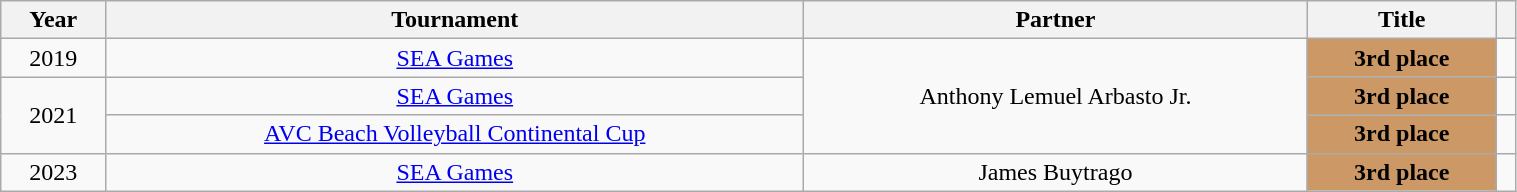<table class="wikitable sortable" style="text-align:center" width="80%">
<tr>
<th>Year</th>
<th>Tournament</th>
<th>Partner</th>
<th>Title</th>
<th></th>
</tr>
<tr>
<td>2019</td>
<td><a href='#'>SEA Games</a></td>
<td rowspan=3>Anthony Lemuel Arbasto Jr.</td>
<td style="background:#cc9966;"><strong>3rd place</strong></td>
<td></td>
</tr>
<tr>
<td rowspan=2>2021</td>
<td><a href='#'>SEA Games</a></td>
<td style="background:#cc9966;"><strong>3rd place</strong></td>
<td></td>
</tr>
<tr>
<td><a href='#'>AVC Beach Volleyball Continental Cup</a></td>
<td style="background:#cc9966;"><strong>3rd place</strong></td>
<td></td>
</tr>
<tr>
<td>2023</td>
<td><a href='#'>SEA Games</a></td>
<td rowspan=1>James Buytrago</td>
<td style="background:#cc9966;"><strong>3rd place</strong></td>
<td></td>
</tr>
</table>
